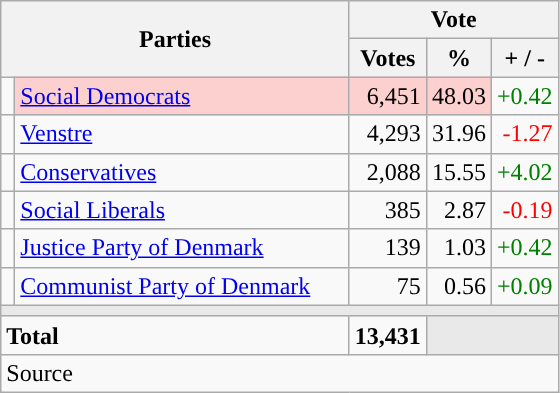<table class="wikitable" style="text-align:right;">
<tr>
<th style="text-align:centre;" rowspan="2" colspan="2" width="225">Parties</th>
<th colspan="3">Vote</th>
</tr>
<tr>
<th width="15">Votes</th>
<th width="15">%</th>
<th width="15">+ / -</th>
</tr>
<tr>
<td width="2" style="color:inherit;background:"></td>
<td bgcolor=#fbd0ce  align="left"><a href='#'>Social Democrats</a></td>
<td bgcolor=#fbd0ce>6,451</td>
<td bgcolor=#fbd0ce>48.03</td>
<td style=color:green;>+0.42</td>
</tr>
<tr>
<td width="2" style="color:inherit;background:"></td>
<td align="left"><a href='#'>Venstre</a></td>
<td>4,293</td>
<td>31.96</td>
<td style=color:red;>-1.27</td>
</tr>
<tr>
<td width="2" style="color:inherit;background:"></td>
<td align="left"><a href='#'>Conservatives</a></td>
<td>2,088</td>
<td>15.55</td>
<td style=color:green;>+4.02</td>
</tr>
<tr>
<td width="2" style="color:inherit;background:"></td>
<td align="left"><a href='#'>Social Liberals</a></td>
<td>385</td>
<td>2.87</td>
<td style=color:red;>-0.19</td>
</tr>
<tr>
<td width="2" style="color:inherit;background:"></td>
<td align="left"><a href='#'>Justice Party of Denmark</a></td>
<td>139</td>
<td>1.03</td>
<td style=color:green;>+0.42</td>
</tr>
<tr>
<td width="2" style="color:inherit;background:"></td>
<td align="left"><a href='#'>Communist Party of Denmark</a></td>
<td>75</td>
<td>0.56</td>
<td style=color:green;>+0.09</td>
</tr>
<tr>
<td colspan="7" bgcolor="#E9E9E9"></td>
</tr>
<tr>
<td align="left" colspan="2"><strong>Total</strong></td>
<td><strong>13,431</strong></td>
<td bgcolor="#E9E9E9" colspan="2"></td>
</tr>
<tr>
<td align="left" colspan="6">Source</td>
</tr>
</table>
